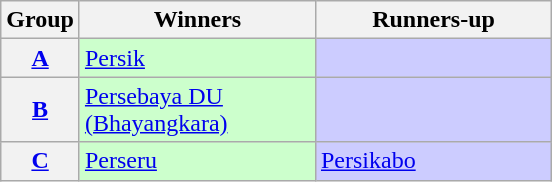<table class=wikitable>
<tr>
<th>Group</th>
<th width=150>Winners</th>
<th width=150>Runners-up</th>
</tr>
<tr>
<th><a href='#'>A</a></th>
<td bgcolor="#ccffcc"><a href='#'>Persik</a></td>
<td bgcolor="#ccccff"></td>
</tr>
<tr>
<th><a href='#'>B</a></th>
<td bgcolor="#ccffcc"><a href='#'>Persebaya DU (Bhayangkara)</a></td>
<td bgcolor="#ccccff"></td>
</tr>
<tr>
<th><a href='#'>C</a></th>
<td bgcolor="#ccffcc"><a href='#'>Perseru</a></td>
<td bgcolor="#ccccff"><a href='#'>Persikabo</a></td>
</tr>
</table>
